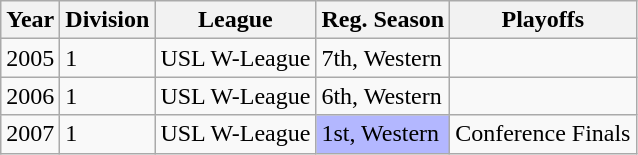<table class="wikitable">
<tr>
<th>Year</th>
<th>Division</th>
<th>League</th>
<th>Reg. Season</th>
<th>Playoffs</th>
</tr>
<tr>
<td>2005</td>
<td>1</td>
<td>USL W-League</td>
<td>7th, Western</td>
<td></td>
</tr>
<tr>
<td>2006</td>
<td>1</td>
<td>USL W-League</td>
<td>6th, Western</td>
<td></td>
</tr>
<tr>
<td>2007</td>
<td>1</td>
<td>USL W-League</td>
<td bgcolor="B3B7FF">1st, Western</td>
<td>Conference Finals</td>
</tr>
</table>
